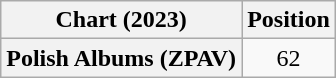<table class="wikitable sortable plainrowheaders" style="text-align:center">
<tr>
<th scope="col">Chart (2023)</th>
<th scope="col">Position</th>
</tr>
<tr>
<th scope="row">Polish Albums (ZPAV)</th>
<td>62</td>
</tr>
</table>
